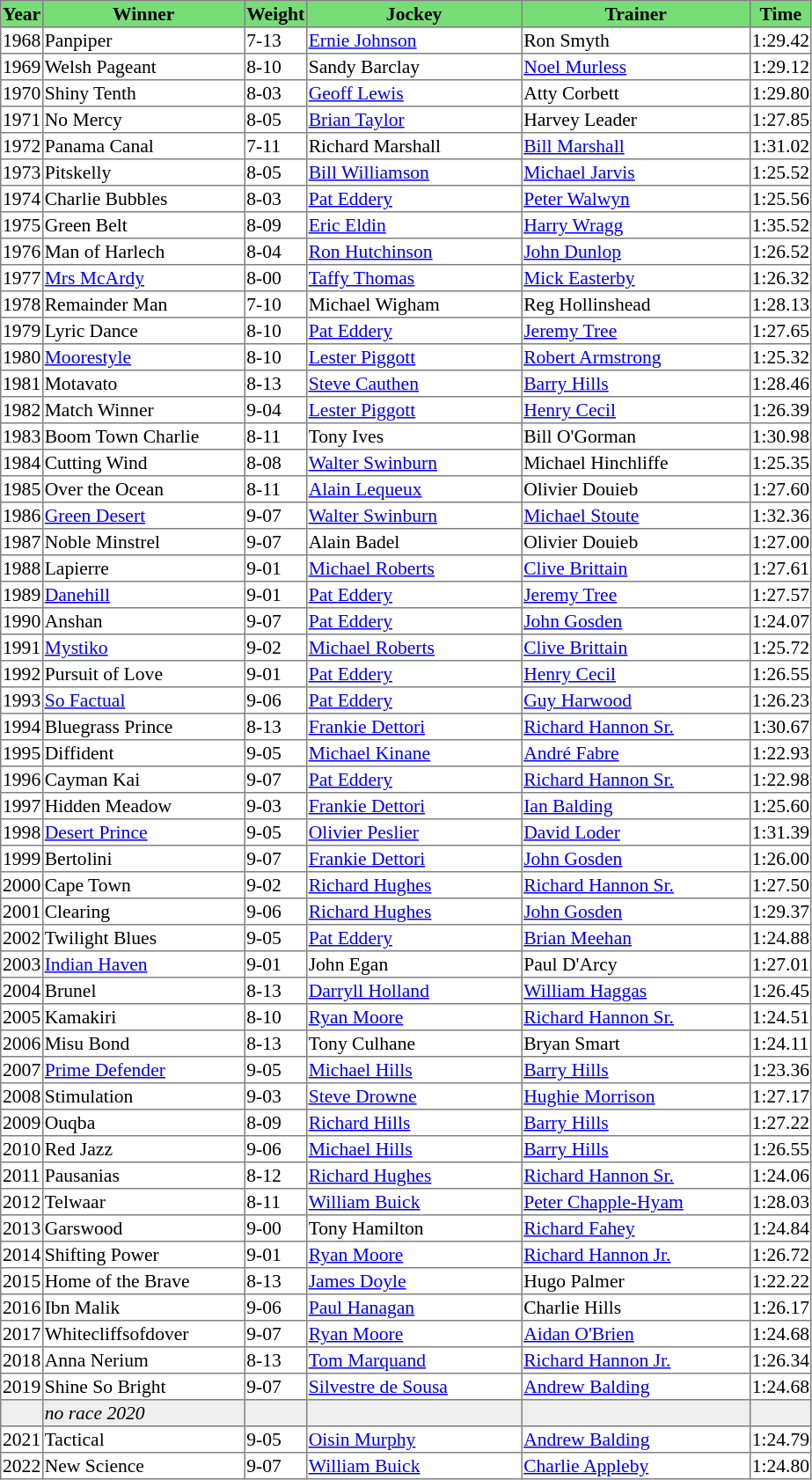<table class = "sortable" | border="1" style="border-collapse: collapse; font-size:90%">
<tr bgcolor="#77dd77" align="center">
<th>Year</th>
<th>Winner</th>
<th>Weight</th>
<th>Jockey</th>
<th>Trainer</th>
<th>Time</th>
</tr>
<tr>
<td>1968</td>
<td width=150px>Panpiper</td>
<td>7-13</td>
<td width=160px><a href='#'>Ernie Johnson</a></td>
<td width=170px>Ron Smyth</td>
<td>1:29.42</td>
</tr>
<tr>
<td>1969</td>
<td>Welsh Pageant</td>
<td>8-10</td>
<td>Sandy Barclay</td>
<td><a href='#'>Noel Murless</a></td>
<td>1:29.12</td>
</tr>
<tr>
<td>1970</td>
<td>Shiny Tenth</td>
<td>8-03</td>
<td><a href='#'>Geoff Lewis</a></td>
<td>Atty Corbett</td>
<td>1:29.80</td>
</tr>
<tr>
<td>1971</td>
<td>No Mercy</td>
<td>8-05</td>
<td><a href='#'>Brian Taylor</a></td>
<td>Harvey Leader</td>
<td>1:27.85</td>
</tr>
<tr>
<td>1972</td>
<td>Panama Canal</td>
<td>7-11</td>
<td>Richard Marshall</td>
<td><a href='#'>Bill Marshall</a></td>
<td>1:31.02</td>
</tr>
<tr>
<td>1973</td>
<td>Pitskelly</td>
<td>8-05</td>
<td><a href='#'>Bill Williamson</a></td>
<td><a href='#'>Michael Jarvis</a></td>
<td>1:25.52</td>
</tr>
<tr>
<td>1974</td>
<td>Charlie Bubbles</td>
<td>8-03</td>
<td><a href='#'>Pat Eddery</a></td>
<td><a href='#'>Peter Walwyn</a></td>
<td>1:25.56</td>
</tr>
<tr>
<td>1975</td>
<td>Green Belt</td>
<td>8-09</td>
<td><a href='#'>Eric Eldin</a></td>
<td><a href='#'>Harry Wragg</a></td>
<td>1:35.52</td>
</tr>
<tr>
<td>1976</td>
<td>Man of Harlech</td>
<td>8-04</td>
<td><a href='#'>Ron Hutchinson</a></td>
<td><a href='#'>John Dunlop</a></td>
<td>1:26.52</td>
</tr>
<tr>
<td>1977</td>
<td><a href='#'>Mrs McArdy</a></td>
<td>8-00</td>
<td><a href='#'>Taffy Thomas</a></td>
<td><a href='#'>Mick Easterby</a></td>
<td>1:26.32</td>
</tr>
<tr>
<td>1978</td>
<td>Remainder Man</td>
<td>7-10</td>
<td>Michael Wigham</td>
<td>Reg Hollinshead</td>
<td>1:28.13</td>
</tr>
<tr>
<td>1979</td>
<td>Lyric Dance</td>
<td>8-10</td>
<td><a href='#'>Pat Eddery</a></td>
<td><a href='#'>Jeremy Tree</a></td>
<td>1:27.65</td>
</tr>
<tr>
<td>1980</td>
<td><a href='#'>Moorestyle</a></td>
<td>8-10</td>
<td><a href='#'>Lester Piggott</a></td>
<td><a href='#'>Robert Armstrong</a></td>
<td>1:25.32</td>
</tr>
<tr>
<td>1981</td>
<td>Motavato</td>
<td>8-13</td>
<td><a href='#'>Steve Cauthen</a></td>
<td><a href='#'>Barry Hills</a></td>
<td>1:28.46</td>
</tr>
<tr>
<td>1982</td>
<td>Match Winner</td>
<td>9-04</td>
<td><a href='#'>Lester Piggott</a></td>
<td><a href='#'>Henry Cecil</a></td>
<td>1:26.39</td>
</tr>
<tr>
<td>1983</td>
<td>Boom Town Charlie</td>
<td>8-11</td>
<td>Tony Ives</td>
<td>Bill O'Gorman</td>
<td>1:30.98</td>
</tr>
<tr>
<td>1984</td>
<td>Cutting Wind</td>
<td>8-08</td>
<td><a href='#'>Walter Swinburn</a></td>
<td>Michael Hinchliffe</td>
<td>1:25.35</td>
</tr>
<tr>
<td>1985</td>
<td>Over the Ocean</td>
<td>8-11</td>
<td><a href='#'>Alain Lequeux</a></td>
<td>Olivier Douieb</td>
<td>1:27.60</td>
</tr>
<tr>
<td>1986</td>
<td><a href='#'>Green Desert</a></td>
<td>9-07</td>
<td><a href='#'>Walter Swinburn</a></td>
<td><a href='#'>Michael Stoute</a></td>
<td>1:32.36</td>
</tr>
<tr>
<td>1987</td>
<td>Noble Minstrel</td>
<td>9-07</td>
<td>Alain Badel</td>
<td>Olivier Douieb</td>
<td>1:27.00</td>
</tr>
<tr>
<td>1988</td>
<td>Lapierre</td>
<td>9-01</td>
<td><a href='#'>Michael Roberts</a></td>
<td><a href='#'>Clive Brittain</a></td>
<td>1:27.61</td>
</tr>
<tr>
<td>1989</td>
<td><a href='#'>Danehill</a></td>
<td>9-01</td>
<td><a href='#'>Pat Eddery</a></td>
<td><a href='#'>Jeremy Tree</a></td>
<td>1:27.57</td>
</tr>
<tr>
<td>1990</td>
<td>Anshan</td>
<td>9-07</td>
<td><a href='#'>Pat Eddery</a></td>
<td><a href='#'>John Gosden</a></td>
<td>1:24.07</td>
</tr>
<tr>
<td>1991</td>
<td><a href='#'>Mystiko</a></td>
<td>9-02</td>
<td><a href='#'>Michael Roberts</a></td>
<td><a href='#'>Clive Brittain</a></td>
<td>1:25.72</td>
</tr>
<tr>
<td>1992</td>
<td>Pursuit of Love</td>
<td>9-01</td>
<td><a href='#'>Pat Eddery</a></td>
<td><a href='#'>Henry Cecil</a></td>
<td>1:26.55</td>
</tr>
<tr>
<td>1993</td>
<td><a href='#'>So Factual</a></td>
<td>9-06</td>
<td><a href='#'>Pat Eddery</a></td>
<td><a href='#'>Guy Harwood</a></td>
<td>1:26.23</td>
</tr>
<tr>
<td>1994</td>
<td>Bluegrass Prince</td>
<td>8-13</td>
<td><a href='#'>Frankie Dettori</a></td>
<td><a href='#'>Richard Hannon Sr.</a></td>
<td>1:30.67</td>
</tr>
<tr>
<td>1995</td>
<td>Diffident</td>
<td>9-05</td>
<td><a href='#'>Michael Kinane</a></td>
<td><a href='#'>André Fabre</a></td>
<td>1:22.93</td>
</tr>
<tr>
<td>1996</td>
<td>Cayman Kai</td>
<td>9-07</td>
<td><a href='#'>Pat Eddery</a></td>
<td><a href='#'>Richard Hannon Sr.</a></td>
<td>1:22.98</td>
</tr>
<tr>
<td>1997</td>
<td>Hidden Meadow</td>
<td>9-03</td>
<td><a href='#'>Frankie Dettori</a></td>
<td><a href='#'>Ian Balding</a></td>
<td>1:25.60</td>
</tr>
<tr>
<td>1998</td>
<td><a href='#'>Desert Prince</a></td>
<td>9-05</td>
<td><a href='#'>Olivier Peslier</a></td>
<td><a href='#'>David Loder</a></td>
<td>1:31.39</td>
</tr>
<tr>
<td>1999</td>
<td>Bertolini</td>
<td>9-07</td>
<td><a href='#'>Frankie Dettori</a></td>
<td><a href='#'>John Gosden</a></td>
<td>1:26.00</td>
</tr>
<tr>
<td>2000</td>
<td>Cape Town</td>
<td>9-02</td>
<td><a href='#'>Richard Hughes</a></td>
<td><a href='#'>Richard Hannon Sr.</a></td>
<td>1:27.50</td>
</tr>
<tr>
<td>2001</td>
<td>Clearing</td>
<td>9-06</td>
<td><a href='#'>Richard Hughes</a></td>
<td><a href='#'>John Gosden</a></td>
<td>1:29.37</td>
</tr>
<tr>
<td>2002</td>
<td>Twilight Blues</td>
<td>9-05</td>
<td><a href='#'>Pat Eddery</a></td>
<td><a href='#'>Brian Meehan</a></td>
<td>1:24.88</td>
</tr>
<tr>
<td>2003</td>
<td><a href='#'>Indian Haven</a></td>
<td>9-01</td>
<td>John Egan</td>
<td>Paul D'Arcy</td>
<td>1:27.01</td>
</tr>
<tr>
<td>2004</td>
<td>Brunel</td>
<td>8-13</td>
<td><a href='#'>Darryll Holland</a></td>
<td><a href='#'>William Haggas</a></td>
<td>1:26.45</td>
</tr>
<tr>
<td>2005</td>
<td>Kamakiri</td>
<td>8-10</td>
<td><a href='#'>Ryan Moore</a></td>
<td><a href='#'>Richard Hannon Sr.</a></td>
<td>1:24.51</td>
</tr>
<tr>
<td>2006</td>
<td>Misu Bond</td>
<td>8-13</td>
<td>Tony Culhane</td>
<td>Bryan Smart</td>
<td>1:24.11</td>
</tr>
<tr>
<td>2007</td>
<td><a href='#'>Prime Defender</a></td>
<td>9-05</td>
<td><a href='#'>Michael Hills</a></td>
<td><a href='#'>Barry Hills</a></td>
<td>1:23.36</td>
</tr>
<tr>
<td>2008</td>
<td>Stimulation</td>
<td>9-03</td>
<td><a href='#'>Steve Drowne</a></td>
<td><a href='#'>Hughie Morrison</a></td>
<td>1:27.17</td>
</tr>
<tr>
<td>2009</td>
<td>Ouqba</td>
<td>8-09</td>
<td><a href='#'>Richard Hills</a></td>
<td><a href='#'>Barry Hills</a></td>
<td>1:27.22</td>
</tr>
<tr>
<td>2010</td>
<td>Red Jazz</td>
<td>9-06</td>
<td><a href='#'>Michael Hills</a></td>
<td><a href='#'>Barry Hills</a></td>
<td>1:26.55</td>
</tr>
<tr>
<td>2011</td>
<td>Pausanias</td>
<td>8-12</td>
<td><a href='#'>Richard Hughes</a></td>
<td><a href='#'>Richard Hannon Sr.</a></td>
<td>1:24.06</td>
</tr>
<tr>
<td>2012</td>
<td>Telwaar</td>
<td>8-11</td>
<td><a href='#'>William Buick</a></td>
<td><a href='#'>Peter Chapple-Hyam</a></td>
<td>1:28.03</td>
</tr>
<tr>
<td>2013</td>
<td>Garswood</td>
<td>9-00</td>
<td>Tony Hamilton</td>
<td><a href='#'>Richard Fahey</a></td>
<td>1:24.84</td>
</tr>
<tr>
<td>2014</td>
<td>Shifting Power</td>
<td>9-01</td>
<td><a href='#'>Ryan Moore</a></td>
<td><a href='#'>Richard Hannon Jr.</a></td>
<td>1:26.72</td>
</tr>
<tr>
<td>2015</td>
<td>Home of the Brave</td>
<td>8-13</td>
<td><a href='#'>James Doyle</a></td>
<td>Hugo Palmer</td>
<td>1:22.22</td>
</tr>
<tr>
<td>2016</td>
<td>Ibn Malik</td>
<td>9-06</td>
<td><a href='#'>Paul Hanagan</a></td>
<td>Charlie Hills</td>
<td>1:26.17</td>
</tr>
<tr>
<td>2017</td>
<td>Whitecliffsofdover</td>
<td>9-07</td>
<td><a href='#'>Ryan Moore</a></td>
<td><a href='#'>Aidan O'Brien</a></td>
<td>1:24.68</td>
</tr>
<tr>
<td>2018</td>
<td>Anna Nerium</td>
<td>8-13</td>
<td><a href='#'>Tom Marquand</a></td>
<td><a href='#'>Richard Hannon Jr.</a></td>
<td>1:26.34</td>
</tr>
<tr>
<td>2019</td>
<td>Shine So Bright</td>
<td>9-07</td>
<td><a href='#'>Silvestre de Sousa</a></td>
<td><a href='#'>Andrew Balding</a></td>
<td>1:24.68</td>
</tr>
<tr bgcolor="#eeeeee">
<td data-sort-value="2020"></td>
<td><em>no race 2020</em> </td>
<td></td>
<td></td>
<td></td>
<td></td>
</tr>
<tr>
<td>2021</td>
<td>Tactical</td>
<td>9-05</td>
<td><a href='#'>Oisin Murphy</a></td>
<td><a href='#'>Andrew Balding</a></td>
<td>1:24.79</td>
</tr>
<tr>
<td>2022</td>
<td>New Science</td>
<td>9-07</td>
<td><a href='#'>William Buick</a></td>
<td><a href='#'>Charlie Appleby</a></td>
<td>1:24.80</td>
</tr>
</table>
